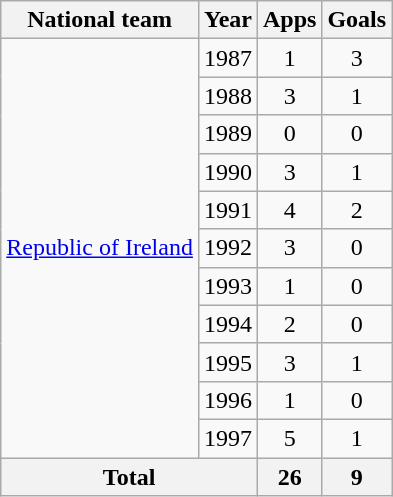<table class="wikitable" style="text-align:center">
<tr>
<th>National team</th>
<th>Year</th>
<th>Apps</th>
<th>Goals</th>
</tr>
<tr>
<td rowspan="11"><a href='#'>Republic of Ireland</a></td>
<td>1987</td>
<td>1</td>
<td>3</td>
</tr>
<tr>
<td>1988</td>
<td>3</td>
<td>1</td>
</tr>
<tr>
<td>1989</td>
<td>0</td>
<td>0</td>
</tr>
<tr>
<td>1990</td>
<td>3</td>
<td>1</td>
</tr>
<tr>
<td>1991</td>
<td>4</td>
<td>2</td>
</tr>
<tr>
<td>1992</td>
<td>3</td>
<td>0</td>
</tr>
<tr>
<td>1993</td>
<td>1</td>
<td>0</td>
</tr>
<tr>
<td>1994</td>
<td>2</td>
<td>0</td>
</tr>
<tr>
<td>1995</td>
<td>3</td>
<td>1</td>
</tr>
<tr>
<td>1996</td>
<td>1</td>
<td>0</td>
</tr>
<tr>
<td>1997</td>
<td>5</td>
<td>1</td>
</tr>
<tr>
<th colspan="2">Total</th>
<th>26</th>
<th>9</th>
</tr>
</table>
